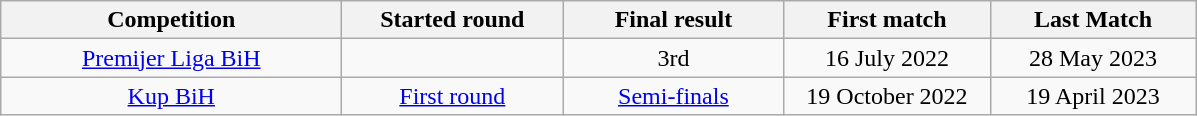<table class="wikitable" style="text-align: center;">
<tr>
<th width="220">Competition</th>
<th width="140">Started round</th>
<th width="140">Final result</th>
<th width="130">First match</th>
<th width="130">Last Match</th>
</tr>
<tr>
<td><a href='#'>Premijer Liga BiH</a></td>
<td></td>
<td>3rd</td>
<td>16 July 2022</td>
<td>28 May 2023</td>
</tr>
<tr>
<td><a href='#'>Kup BiH</a></td>
<td><a href='#'>First round</a></td>
<td><a href='#'>Semi-finals</a></td>
<td>19 October 2022</td>
<td>19 April 2023</td>
</tr>
</table>
